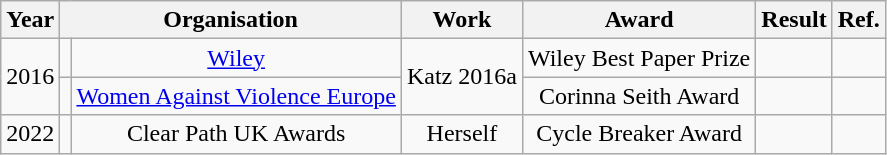<table class="wikitable plainrowheaders" style="text-align:center;">
<tr>
<th>Year</th>
<th colspan="2">Organisation</th>
<th>Work</th>
<th>Award</th>
<th>Result</th>
<th>Ref.</th>
</tr>
<tr>
<td rowspan="2">2016</td>
<td></td>
<td><a href='#'>Wiley</a></td>
<td rowspan="2">Katz 2016a</td>
<td>Wiley Best Paper Prize</td>
<td></td>
<td></td>
</tr>
<tr>
<td> </td>
<td><a href='#'>Women Against Violence Europe</a></td>
<td>Corinna Seith Award</td>
<td></td>
<td></td>
</tr>
<tr>
<td>2022</td>
<td></td>
<td>Clear Path UK Awards</td>
<td>Herself</td>
<td>Cycle Breaker Award</td>
<td></td>
<td></td>
</tr>
</table>
